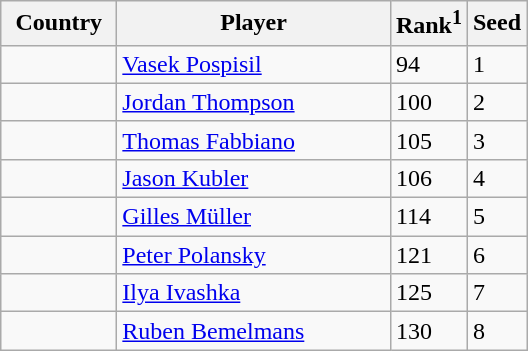<table class="sortable wikitable">
<tr>
<th width="70">Country</th>
<th width="175">Player</th>
<th>Rank<sup>1</sup></th>
<th>Seed</th>
</tr>
<tr>
<td></td>
<td><a href='#'>Vasek Pospisil</a></td>
<td>94</td>
<td>1</td>
</tr>
<tr>
<td></td>
<td><a href='#'>Jordan Thompson</a></td>
<td>100</td>
<td>2</td>
</tr>
<tr>
<td></td>
<td><a href='#'>Thomas Fabbiano</a></td>
<td>105</td>
<td>3</td>
</tr>
<tr>
<td></td>
<td><a href='#'>Jason Kubler</a></td>
<td>106</td>
<td>4</td>
</tr>
<tr>
<td></td>
<td><a href='#'>Gilles Müller</a></td>
<td>114</td>
<td>5</td>
</tr>
<tr>
<td></td>
<td><a href='#'>Peter Polansky</a></td>
<td>121</td>
<td>6</td>
</tr>
<tr>
<td></td>
<td><a href='#'>Ilya Ivashka</a></td>
<td>125</td>
<td>7</td>
</tr>
<tr>
<td></td>
<td><a href='#'>Ruben Bemelmans</a></td>
<td>130</td>
<td>8</td>
</tr>
</table>
